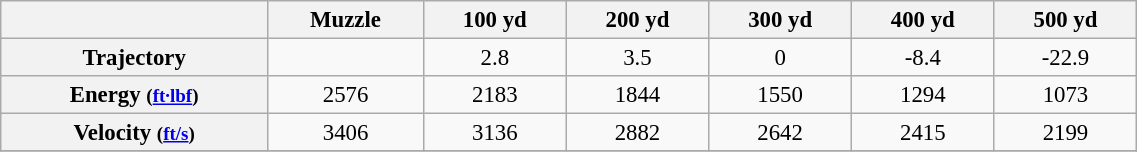<table class="wikitable" style="font-size:95%; text-align:center; width:60%;">
<tr>
<th></th>
<th>Muzzle</th>
<th>100 yd</th>
<th>200 yd</th>
<th>300 yd</th>
<th>400 yd</th>
<th>500 yd</th>
</tr>
<tr>
<th>Trajectory</th>
<td></td>
<td>2.8</td>
<td>3.5</td>
<td>0</td>
<td>-8.4</td>
<td>-22.9</td>
</tr>
<tr>
<th>Energy <small>(<a href='#'>ft·lbf</a>)</small></th>
<td>2576</td>
<td>2183</td>
<td>1844</td>
<td>1550</td>
<td>1294</td>
<td>1073</td>
</tr>
<tr>
<th>Velocity <small>(<a href='#'>ft/s</a>)</small></th>
<td>3406</td>
<td>3136</td>
<td>2882</td>
<td>2642</td>
<td>2415</td>
<td>2199</td>
</tr>
<tr>
</tr>
</table>
